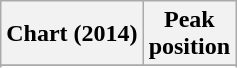<table class="wikitable sortable plainrowheaders" style="text-align:center">
<tr>
<th scope="col">Chart (2014)</th>
<th scope="col">Peak<br>position</th>
</tr>
<tr>
</tr>
<tr>
</tr>
<tr>
</tr>
<tr>
</tr>
<tr>
</tr>
</table>
